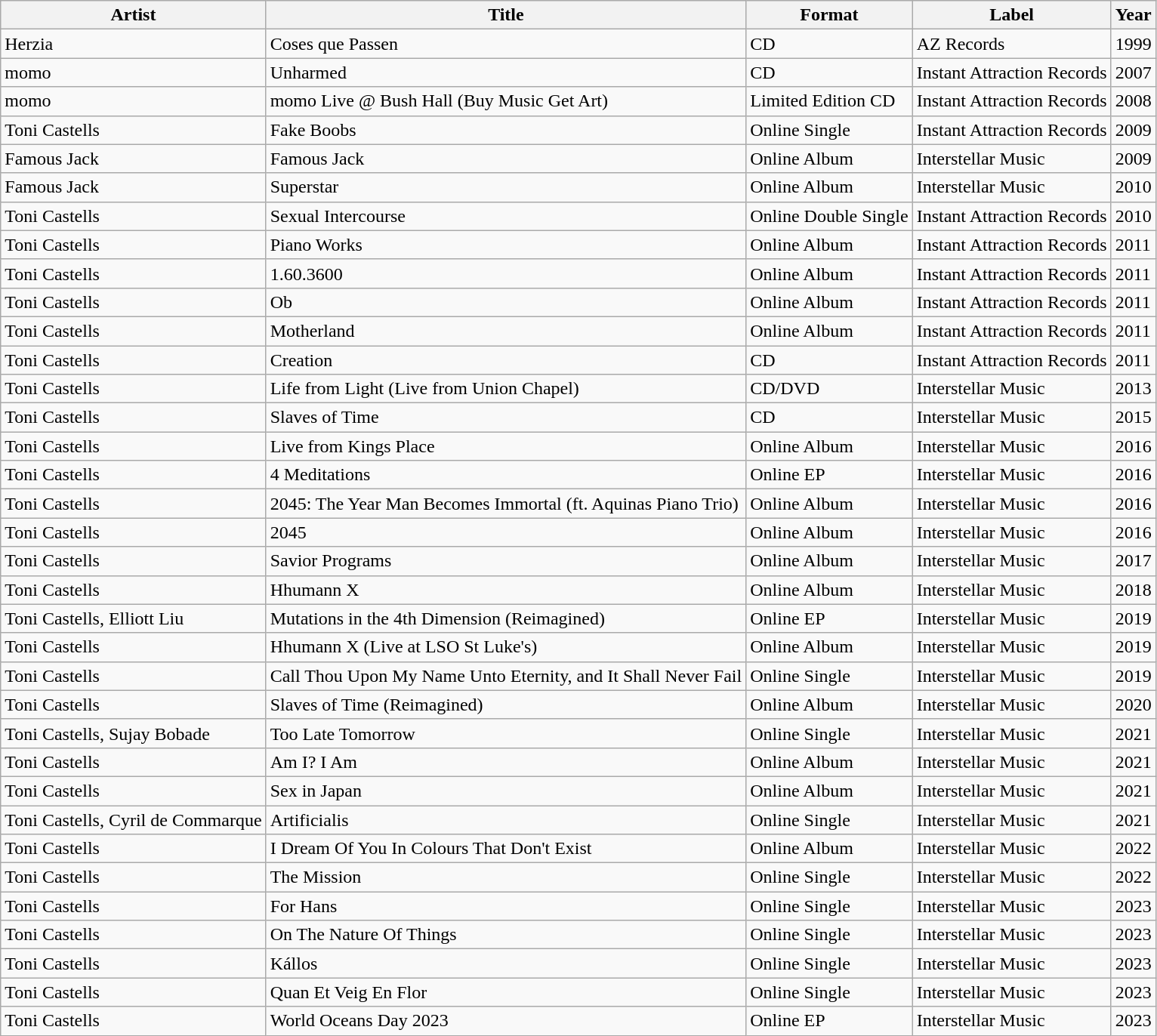<table class="wikitable">
<tr>
<th>Artist</th>
<th>Title</th>
<th>Format</th>
<th>Label</th>
<th>Year</th>
</tr>
<tr>
<td>Herzia</td>
<td>Coses que Passen</td>
<td>CD</td>
<td>AZ Records</td>
<td>1999</td>
</tr>
<tr>
<td>momo</td>
<td>Unharmed</td>
<td>CD</td>
<td>Instant Attraction Records</td>
<td>2007</td>
</tr>
<tr>
<td>momo</td>
<td>momo Live @ Bush Hall (Buy Music Get Art)</td>
<td>Limited Edition CD</td>
<td>Instant Attraction Records</td>
<td>2008</td>
</tr>
<tr>
<td>Toni Castells</td>
<td>Fake Boobs</td>
<td>Online Single</td>
<td>Instant Attraction Records</td>
<td>2009</td>
</tr>
<tr>
<td>Famous Jack</td>
<td>Famous Jack</td>
<td>Online Album</td>
<td>Interstellar Music</td>
<td>2009</td>
</tr>
<tr>
<td>Famous Jack</td>
<td>Superstar</td>
<td>Online Album</td>
<td>Interstellar Music</td>
<td>2010</td>
</tr>
<tr>
<td>Toni Castells</td>
<td>Sexual Intercourse</td>
<td>Online Double Single</td>
<td>Instant Attraction Records</td>
<td>2010</td>
</tr>
<tr>
<td>Toni Castells</td>
<td>Piano Works</td>
<td>Online Album</td>
<td>Instant Attraction Records</td>
<td>2011</td>
</tr>
<tr>
<td>Toni Castells</td>
<td>1.60.3600</td>
<td>Online Album</td>
<td>Instant Attraction Records</td>
<td>2011</td>
</tr>
<tr>
<td>Toni Castells</td>
<td>Ob</td>
<td>Online Album</td>
<td>Instant Attraction Records</td>
<td>2011</td>
</tr>
<tr>
<td>Toni Castells</td>
<td>Motherland</td>
<td>Online Album</td>
<td>Instant Attraction Records</td>
<td>2011</td>
</tr>
<tr>
<td>Toni Castells</td>
<td>Creation</td>
<td>CD</td>
<td>Instant Attraction Records</td>
<td>2011</td>
</tr>
<tr>
<td>Toni Castells</td>
<td>Life from Light (Live from Union Chapel)</td>
<td>CD/DVD</td>
<td>Interstellar Music</td>
<td>2013</td>
</tr>
<tr>
<td>Toni Castells</td>
<td>Slaves of Time</td>
<td>CD</td>
<td>Interstellar Music</td>
<td>2015</td>
</tr>
<tr>
<td>Toni Castells</td>
<td>Live from Kings Place</td>
<td>Online Album</td>
<td>Interstellar Music</td>
<td>2016</td>
</tr>
<tr>
<td>Toni Castells</td>
<td>4 Meditations</td>
<td>Online EP</td>
<td>Interstellar Music</td>
<td>2016</td>
</tr>
<tr>
<td>Toni Castells</td>
<td>2045: The Year Man Becomes Immortal (ft. Aquinas Piano Trio)</td>
<td>Online Album</td>
<td>Interstellar Music</td>
<td>2016</td>
</tr>
<tr>
<td>Toni Castells</td>
<td>2045</td>
<td>Online Album</td>
<td>Interstellar Music</td>
<td>2016</td>
</tr>
<tr>
<td>Toni Castells</td>
<td>Savior Programs</td>
<td>Online Album</td>
<td>Interstellar Music</td>
<td>2017</td>
</tr>
<tr>
<td>Toni Castells</td>
<td>Hhumann X</td>
<td>Online Album</td>
<td>Interstellar Music</td>
<td>2018</td>
</tr>
<tr>
<td>Toni Castells, Elliott Liu</td>
<td>Mutations in the 4th Dimension (Reimagined)</td>
<td>Online EP</td>
<td>Interstellar Music</td>
<td>2019</td>
</tr>
<tr>
<td>Toni Castells</td>
<td>Hhumann X (Live at LSO St Luke's)</td>
<td>Online Album</td>
<td>Interstellar Music</td>
<td>2019</td>
</tr>
<tr>
<td>Toni Castells</td>
<td>Call Thou Upon My Name Unto Eternity, and It Shall Never Fail</td>
<td>Online Single</td>
<td>Interstellar Music</td>
<td>2019</td>
</tr>
<tr>
<td>Toni Castells</td>
<td>Slaves of Time (Reimagined)</td>
<td>Online Album</td>
<td>Interstellar Music</td>
<td>2020</td>
</tr>
<tr>
<td>Toni Castells, Sujay Bobade</td>
<td>Too Late Tomorrow</td>
<td>Online Single</td>
<td>Interstellar Music</td>
<td>2021</td>
</tr>
<tr>
<td>Toni Castells</td>
<td>Am I? I Am</td>
<td>Online Album</td>
<td>Interstellar Music</td>
<td>2021</td>
</tr>
<tr>
<td>Toni Castells</td>
<td>Sex in Japan</td>
<td>Online Album</td>
<td>Interstellar Music</td>
<td>2021</td>
</tr>
<tr>
<td>Toni Castells, Cyril de Commarque</td>
<td>Artificialis</td>
<td>Online Single</td>
<td>Interstellar Music</td>
<td>2021</td>
</tr>
<tr>
<td>Toni Castells</td>
<td>I Dream Of You In Colours That Don't Exist</td>
<td>Online Album</td>
<td>Interstellar Music</td>
<td>2022</td>
</tr>
<tr>
<td>Toni Castells</td>
<td>The Mission</td>
<td>Online Single</td>
<td>Interstellar Music</td>
<td>2022</td>
</tr>
<tr>
<td>Toni Castells</td>
<td>For Hans</td>
<td>Online Single</td>
<td>Interstellar Music</td>
<td>2023</td>
</tr>
<tr>
<td>Toni Castells</td>
<td>On The Nature Of Things</td>
<td>Online Single</td>
<td>Interstellar Music</td>
<td>2023</td>
</tr>
<tr>
<td>Toni Castells</td>
<td>Kállos</td>
<td>Online Single</td>
<td>Interstellar Music</td>
<td>2023</td>
</tr>
<tr>
<td>Toni Castells</td>
<td>Quan Et Veig En Flor</td>
<td>Online Single</td>
<td>Interstellar Music</td>
<td>2023</td>
</tr>
<tr>
<td>Toni Castells</td>
<td>World Oceans Day 2023</td>
<td>Online EP</td>
<td>Interstellar Music</td>
<td>2023</td>
</tr>
</table>
